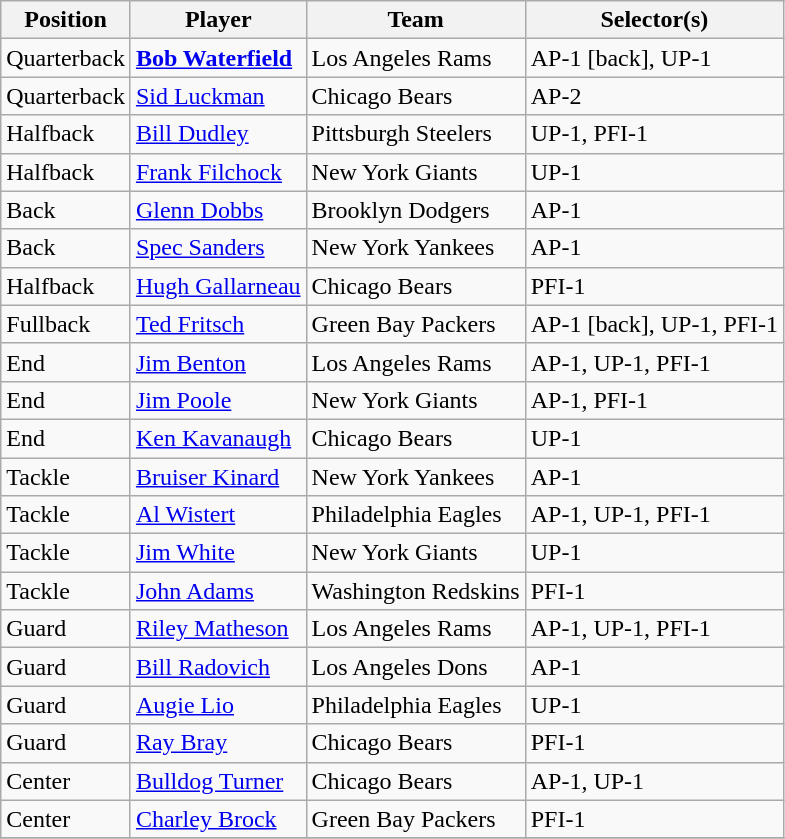<table class="wikitable" style="text-align:left;">
<tr>
<th>Position</th>
<th>Player</th>
<th>Team</th>
<th>Selector(s)</th>
</tr>
<tr>
<td>Quarterback</td>
<td><strong><a href='#'>Bob Waterfield</a></strong></td>
<td>Los Angeles Rams</td>
<td>AP-1 [back], UP-1</td>
</tr>
<tr>
<td>Quarterback</td>
<td><a href='#'>Sid Luckman</a></td>
<td>Chicago Bears</td>
<td>AP-2</td>
</tr>
<tr>
<td>Halfback</td>
<td><a href='#'>Bill Dudley</a></td>
<td>Pittsburgh Steelers</td>
<td>UP-1, PFI-1</td>
</tr>
<tr>
<td>Halfback</td>
<td><a href='#'>Frank Filchock</a></td>
<td>New York Giants</td>
<td>UP-1</td>
</tr>
<tr>
<td>Back</td>
<td><a href='#'>Glenn Dobbs</a></td>
<td>Brooklyn Dodgers</td>
<td>AP-1</td>
</tr>
<tr>
<td>Back</td>
<td><a href='#'>Spec Sanders</a></td>
<td>New York Yankees</td>
<td>AP-1</td>
</tr>
<tr>
<td>Halfback</td>
<td><a href='#'>Hugh Gallarneau</a></td>
<td>Chicago Bears</td>
<td>PFI-1</td>
</tr>
<tr>
<td>Fullback</td>
<td><a href='#'>Ted Fritsch</a></td>
<td>Green Bay Packers</td>
<td>AP-1 [back], UP-1, PFI-1</td>
</tr>
<tr>
<td>End</td>
<td><a href='#'>Jim Benton</a></td>
<td>Los Angeles Rams</td>
<td>AP-1, UP-1, PFI-1</td>
</tr>
<tr>
<td>End</td>
<td><a href='#'>Jim Poole</a></td>
<td>New York Giants</td>
<td>AP-1, PFI-1</td>
</tr>
<tr>
<td>End</td>
<td><a href='#'>Ken Kavanaugh</a></td>
<td>Chicago Bears</td>
<td>UP-1</td>
</tr>
<tr>
<td>Tackle</td>
<td><a href='#'>Bruiser Kinard</a></td>
<td>New York Yankees</td>
<td>AP-1</td>
</tr>
<tr>
<td>Tackle</td>
<td><a href='#'>Al Wistert</a></td>
<td>Philadelphia Eagles</td>
<td>AP-1, UP-1, PFI-1</td>
</tr>
<tr>
<td>Tackle</td>
<td><a href='#'>Jim White</a></td>
<td>New York Giants</td>
<td>UP-1</td>
</tr>
<tr>
<td>Tackle</td>
<td><a href='#'>John Adams</a></td>
<td>Washington Redskins</td>
<td>PFI-1</td>
</tr>
<tr>
<td>Guard</td>
<td><a href='#'>Riley Matheson</a></td>
<td>Los Angeles Rams</td>
<td>AP-1, UP-1, PFI-1</td>
</tr>
<tr>
<td>Guard</td>
<td><a href='#'>Bill Radovich</a></td>
<td>Los Angeles Dons</td>
<td>AP-1</td>
</tr>
<tr>
<td>Guard</td>
<td><a href='#'>Augie Lio</a></td>
<td>Philadelphia Eagles</td>
<td>UP-1</td>
</tr>
<tr>
<td>Guard</td>
<td><a href='#'>Ray Bray</a></td>
<td>Chicago Bears</td>
<td>PFI-1</td>
</tr>
<tr>
<td>Center</td>
<td><a href='#'>Bulldog Turner</a></td>
<td>Chicago Bears</td>
<td>AP-1, UP-1</td>
</tr>
<tr>
<td>Center</td>
<td><a href='#'>Charley Brock</a></td>
<td>Green Bay Packers</td>
<td>PFI-1</td>
</tr>
<tr>
</tr>
</table>
